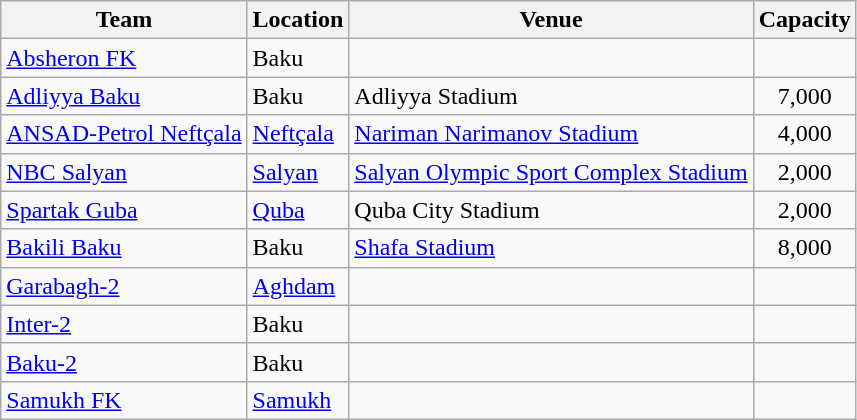<table class="wikitable sortable">
<tr>
<th>Team</th>
<th>Location</th>
<th>Venue</th>
<th>Capacity</th>
</tr>
<tr>
<td><a href='#'>Absheron FK</a></td>
<td>Baku</td>
<td></td>
<td style="text-align:center;"></td>
</tr>
<tr>
<td><a href='#'>Adliyya Baku</a></td>
<td>Baku</td>
<td>Adliyya Stadium</td>
<td style="text-align:center;">7,000</td>
</tr>
<tr>
<td><a href='#'>ANSAD-Petrol Neftçala</a></td>
<td><a href='#'>Neftçala</a></td>
<td><a href='#'>Nariman Narimanov Stadium</a></td>
<td style="text-align:center;">4,000</td>
</tr>
<tr>
<td><a href='#'>NBC Salyan</a></td>
<td><a href='#'>Salyan</a></td>
<td><a href='#'>Salyan Olympic Sport Complex Stadium</a></td>
<td style="text-align:center;">2,000</td>
</tr>
<tr>
<td><a href='#'>Spartak Guba</a></td>
<td><a href='#'>Quba</a></td>
<td>Quba City Stadium</td>
<td style="text-align:center;">2,000</td>
</tr>
<tr>
<td><a href='#'>Bakili Baku</a></td>
<td>Baku</td>
<td><a href='#'>Shafa Stadium</a></td>
<td style="text-align:center;">8,000</td>
</tr>
<tr>
<td><a href='#'>Garabagh-2</a></td>
<td><a href='#'>Aghdam</a></td>
<td></td>
<td style="text-align:center;"></td>
</tr>
<tr>
<td><a href='#'>Inter-2</a></td>
<td>Baku</td>
<td></td>
<td style="text-align:center;"></td>
</tr>
<tr>
<td><a href='#'>Baku-2</a></td>
<td>Baku</td>
<td></td>
<td style="text-align:center;"></td>
</tr>
<tr>
<td><a href='#'>Samukh FK</a></td>
<td><a href='#'>Samukh</a></td>
<td></td>
<td style="text-align:center;"></td>
</tr>
</table>
